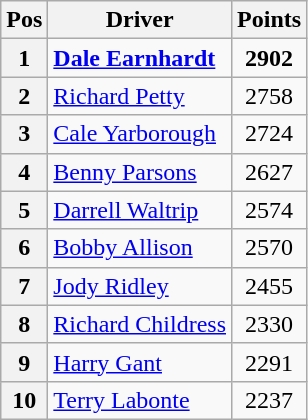<table class="wikitable">
<tr>
<th>Pos</th>
<th>Driver</th>
<th>Points</th>
</tr>
<tr>
<th>1 </th>
<td><strong><a href='#'>Dale Earnhardt</a></strong></td>
<td style="text-align:center;"><strong>2902</strong></td>
</tr>
<tr>
<th>2 </th>
<td><a href='#'>Richard Petty</a></td>
<td style="text-align:center;">2758</td>
</tr>
<tr>
<th>3 </th>
<td><a href='#'>Cale Yarborough</a></td>
<td style="text-align:center;">2724</td>
</tr>
<tr>
<th>4 </th>
<td><a href='#'>Benny Parsons</a></td>
<td style="text-align:center;">2627</td>
</tr>
<tr>
<th>5 </th>
<td><a href='#'>Darrell Waltrip</a></td>
<td style="text-align:center;">2574</td>
</tr>
<tr>
<th>6 </th>
<td><a href='#'>Bobby Allison</a></td>
<td style="text-align:center;">2570</td>
</tr>
<tr>
<th>7 </th>
<td><a href='#'>Jody Ridley</a></td>
<td style="text-align:center;">2455</td>
</tr>
<tr>
<th>8 </th>
<td><a href='#'>Richard Childress</a></td>
<td style="text-align:center;">2330</td>
</tr>
<tr>
<th>9 </th>
<td><a href='#'>Harry Gant</a></td>
<td style="text-align:center;">2291</td>
</tr>
<tr>
<th>10 </th>
<td><a href='#'>Terry Labonte</a></td>
<td style="text-align:center;">2237</td>
</tr>
</table>
